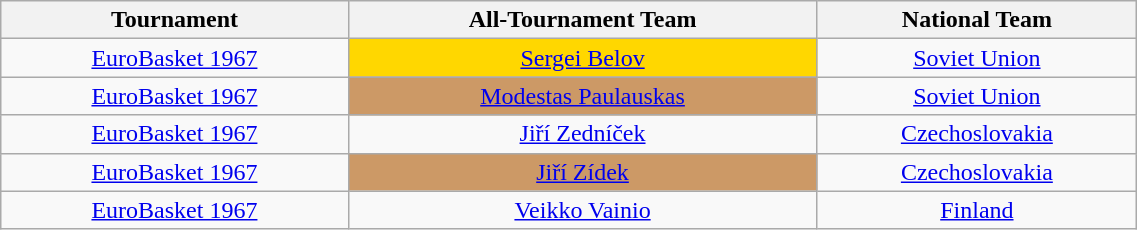<table class="wikitable sortable" style="text-align:center; width: 60%">
<tr>
<th>Tournament</th>
<th>All-Tournament Team</th>
<th>National Team</th>
</tr>
<tr>
<td><a href='#'>EuroBasket 1967</a></td>
<td bgcolor="#FFD700"> <a href='#'>Sergei Belov</a></td>
<td> <a href='#'>Soviet Union</a></td>
</tr>
<tr>
<td><a href='#'>EuroBasket 1967</a></td>
<td bgcolor="#cc9966"> <a href='#'>Modestas Paulauskas</a></td>
<td> <a href='#'>Soviet Union</a></td>
</tr>
<tr>
<td><a href='#'>EuroBasket 1967</a></td>
<td> <a href='#'>Jiří Zedníček</a></td>
<td> <a href='#'>Czechoslovakia</a></td>
</tr>
<tr>
<td><a href='#'>EuroBasket 1967</a></td>
<td bgcolor="#cc9966"> <a href='#'>Jiří Zídek</a></td>
<td> <a href='#'>Czechoslovakia</a></td>
</tr>
<tr>
<td><a href='#'>EuroBasket 1967</a></td>
<td> <a href='#'>Veikko Vainio</a></td>
<td> <a href='#'>Finland</a></td>
</tr>
</table>
